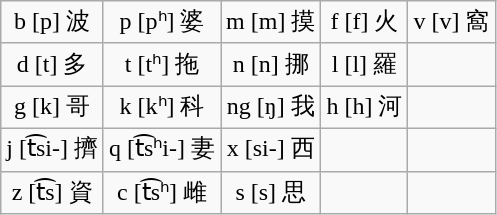<table class="wikitable" style="text-align:center;">
<tr>
<td>b [p] 波</td>
<td>p [pʰ] 婆</td>
<td>m [m] 摸</td>
<td>f [f] 火</td>
<td>v [v] 窩</td>
</tr>
<tr>
<td>d [t] 多</td>
<td>t [tʰ] 拖</td>
<td>n [n] 挪</td>
<td>l [l] 羅</td>
<td></td>
</tr>
<tr>
<td>g [k] 哥</td>
<td>k [kʰ] 科</td>
<td>ng [ŋ] 我</td>
<td>h [h] 河</td>
<td></td>
</tr>
<tr>
<td>j [t͡si-] 擠</td>
<td>q [t͡sʰi-] 妻</td>
<td>x [si-] 西</td>
<td></td>
<td></td>
</tr>
<tr>
<td>z [t͡s] 資</td>
<td>c [t͡sʰ] 雌</td>
<td>s [s] 思</td>
<td></td>
<td></td>
</tr>
</table>
